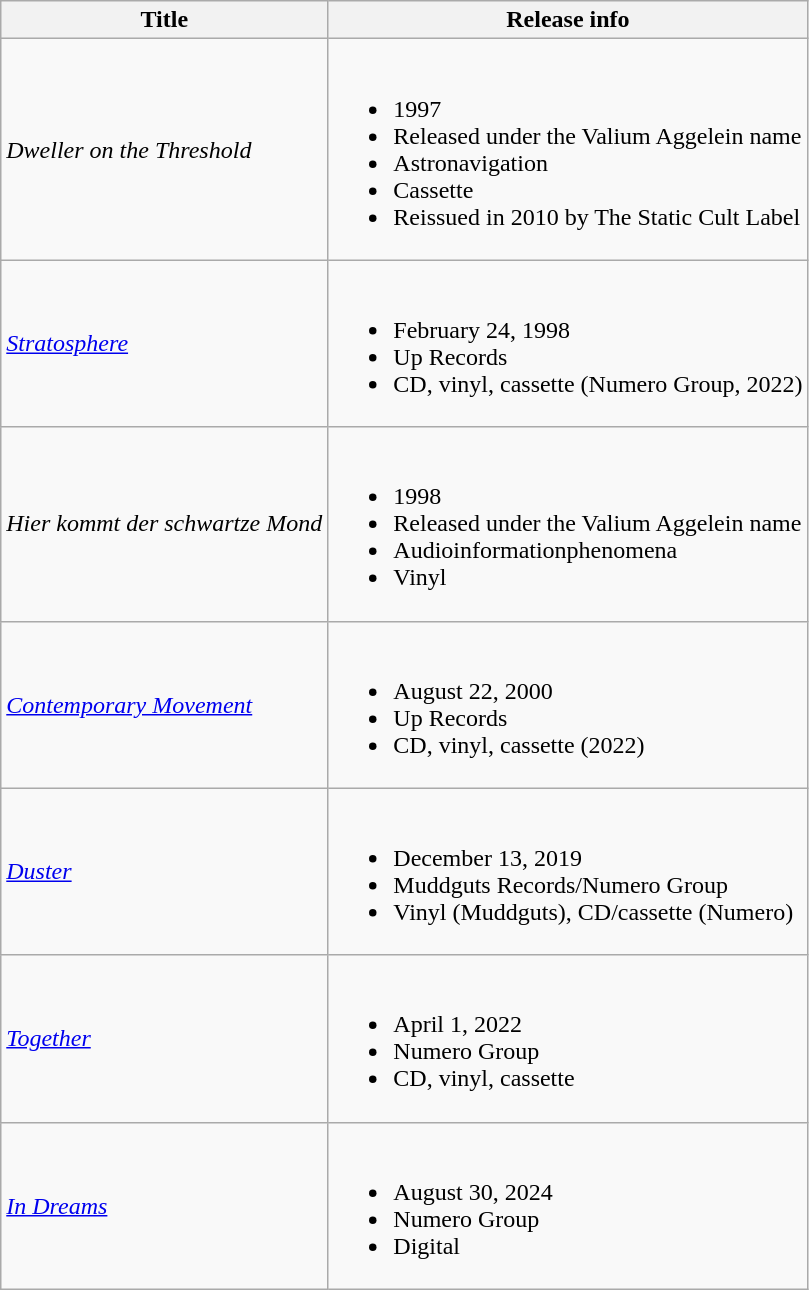<table class="wikitable">
<tr>
<th>Title</th>
<th>Release info</th>
</tr>
<tr>
<td><em>Dweller on the Threshold</em></td>
<td><br><ul><li>1997</li><li>Released under the Valium Aggelein name</li><li>Astronavigation</li><li>Cassette</li><li>Reissued in 2010 by The Static Cult Label</li></ul></td>
</tr>
<tr>
<td><a href='#'><em>Stratosphere</em></a></td>
<td><br><ul><li>February 24, 1998</li><li>Up Records</li><li>CD, vinyl, cassette (Numero Group, 2022)</li></ul></td>
</tr>
<tr>
<td><em>Hier kommt der schwartze Mond</em></td>
<td><br><ul><li>1998</li><li>Released under the Valium Aggelein name</li><li>Audioinformationphenomena</li><li>Vinyl</li></ul></td>
</tr>
<tr>
<td><em><a href='#'>Contemporary Movement</a></em></td>
<td><br><ul><li>August 22, 2000</li><li>Up Records</li><li>CD, vinyl, cassette (2022)</li></ul></td>
</tr>
<tr>
<td><a href='#'><em>Duster</em></a></td>
<td><br><ul><li>December 13, 2019</li><li>Muddguts Records/Numero Group</li><li>Vinyl (Muddguts), CD/cassette (Numero)</li></ul></td>
</tr>
<tr>
<td><a href='#'><em>Together</em></a></td>
<td><br><ul><li>April 1, 2022</li><li>Numero Group</li><li>CD, vinyl, cassette</li></ul></td>
</tr>
<tr>
<td><a href='#'><em>In Dreams</em></a></td>
<td><br><ul><li>August 30, 2024</li><li>Numero Group</li><li>Digital</li></ul></td>
</tr>
</table>
